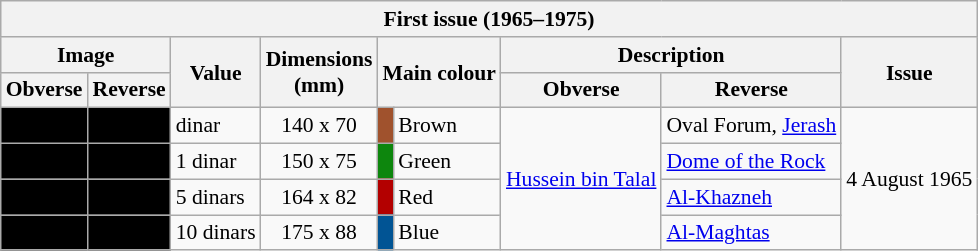<table class="wikitable" style="margin:auto; font-size:90%; border-width:1px;">
<tr>
<th colspan=10>First issue (1965–1975)</th>
</tr>
<tr>
<th colspan=2>Image</th>
<th rowspan=2>Value</th>
<th rowspan=2>Dimensions<br>(mm)</th>
<th rowspan=2 colspan=2>Main colour</th>
<th colspan=2>Description</th>
<th rowspan=2>Issue</th>
</tr>
<tr>
<th>Obverse</th>
<th>Reverse</th>
<th>Obverse</th>
<th>Reverse</th>
</tr>
<tr>
<td style="background:#000; text-align:center;"></td>
<td style="background:#000; text-align:center;"></td>
<td> dinar</td>
<td align=center>140 x 70</td>
<td style="background:#A0522D;"></td>
<td>Brown</td>
<td rowspan="4"><a href='#'>Hussein bin Talal</a></td>
<td>Oval Forum, <a href='#'>Jerash</a></td>
<td rowspan=4>4 August 1965</td>
</tr>
<tr>
<td style="background:#000; text-align:center;"></td>
<td style="background:#000; text-align:center;"></td>
<td>1 dinar</td>
<td align=center>150 x 75</td>
<td style="background:#0D860D;"></td>
<td>Green</td>
<td><a href='#'>Dome of the Rock</a></td>
</tr>
<tr>
<td style="background:#000; text-align:center;"></td>
<td style="background:#000; text-align:center;"></td>
<td>5 dinars</td>
<td align=center>164 x 82</td>
<td style="background:#B30000;"></td>
<td>Red</td>
<td><a href='#'>Al-Khazneh</a></td>
</tr>
<tr>
<td style="background:#000; text-align:center;"></td>
<td style="background:#000; text-align:center;"></td>
<td>10 dinars</td>
<td align=center>175 x 88</td>
<td style="background:#015494;"></td>
<td>Blue</td>
<td><a href='#'>Al-Maghtas</a></td>
</tr>
</table>
